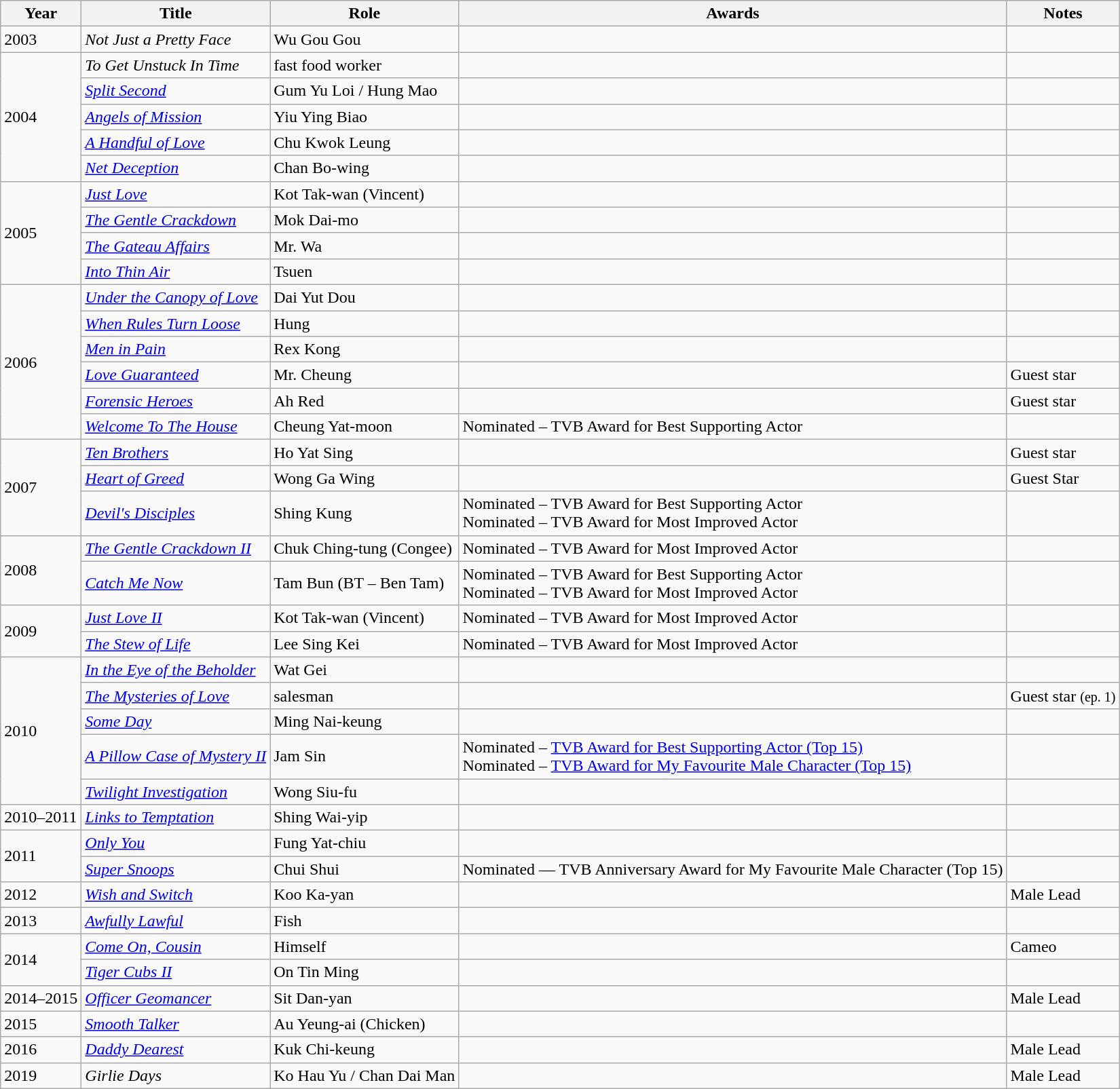<table class="wikitable">
<tr>
<th>Year</th>
<th>Title</th>
<th>Role</th>
<th>Awards</th>
<th>Notes</th>
</tr>
<tr>
<td>2003</td>
<td><em>Not Just a Pretty Face</em></td>
<td>Wu Gou Gou</td>
<td></td>
<td></td>
</tr>
<tr>
<td rowspan=5>2004</td>
<td><em>To Get Unstuck In Time</em></td>
<td>fast food worker</td>
<td></td>
<td></td>
</tr>
<tr>
<td><em><a href='#'>Split Second</a></em></td>
<td>Gum Yu Loi / Hung Mao</td>
<td></td>
<td></td>
</tr>
<tr>
<td><em><a href='#'>Angels of Mission</a></em></td>
<td>Yiu Ying Biao</td>
<td></td>
<td></td>
</tr>
<tr>
<td><em><a href='#'>A Handful of Love</a></em></td>
<td>Chu Kwok Leung</td>
<td></td>
<td></td>
</tr>
<tr>
<td><em><a href='#'>Net Deception</a></em></td>
<td>Chan Bo-wing</td>
<td></td>
<td></td>
</tr>
<tr>
<td rowspan=4>2005</td>
<td><em><a href='#'>Just Love</a></em></td>
<td>Kot Tak-wan (Vincent)</td>
<td></td>
<td></td>
</tr>
<tr>
<td><em><a href='#'>The Gentle Crackdown</a></em></td>
<td>Mok Dai-mo</td>
<td></td>
<td></td>
</tr>
<tr>
<td><em><a href='#'>The Gateau Affairs</a></em></td>
<td>Mr. Wa</td>
<td></td>
<td></td>
</tr>
<tr>
<td><em><a href='#'>Into Thin Air</a></em></td>
<td>Tsuen</td>
<td></td>
<td></td>
</tr>
<tr>
<td rowspan=6>2006</td>
<td><em><a href='#'>Under the Canopy of Love</a></em></td>
<td>Dai Yut Dou</td>
<td></td>
<td></td>
</tr>
<tr>
<td><em><a href='#'>When Rules Turn Loose</a></em></td>
<td>Hung</td>
<td></td>
<td></td>
</tr>
<tr>
<td><em><a href='#'>Men in Pain</a></em></td>
<td>Rex Kong</td>
<td></td>
<td></td>
</tr>
<tr>
<td><em><a href='#'>Love Guaranteed</a></em></td>
<td>Mr. Cheung</td>
<td></td>
<td>Guest star</td>
</tr>
<tr>
<td><em><a href='#'>Forensic Heroes</a></em></td>
<td>Ah Red</td>
<td></td>
<td>Guest star</td>
</tr>
<tr>
<td><em><a href='#'>Welcome To The House</a></em></td>
<td>Cheung Yat-moon</td>
<td>Nominated – TVB Award for Best Supporting Actor</td>
<td></td>
</tr>
<tr>
<td rowspan=3>2007</td>
<td><em><a href='#'>Ten Brothers</a></em></td>
<td>Ho Yat Sing</td>
<td></td>
<td>Guest star</td>
</tr>
<tr>
<td><em><a href='#'>Heart of Greed</a></em></td>
<td>Wong Ga Wing</td>
<td></td>
<td>Guest Star</td>
</tr>
<tr>
<td><em><a href='#'>Devil's Disciples</a></em></td>
<td>Shing Kung</td>
<td>Nominated – TVB Award for Best Supporting Actor <br> Nominated – TVB Award for Most Improved Actor</td>
<td></td>
</tr>
<tr>
<td rowspan=2>2008</td>
<td><em><a href='#'>The Gentle Crackdown II</a></em></td>
<td>Chuk Ching-tung (Congee)</td>
<td>Nominated – TVB Award for Most Improved Actor</td>
<td></td>
</tr>
<tr>
<td><em><a href='#'>Catch Me Now</a></em></td>
<td>Tam Bun (BT – Ben Tam)</td>
<td>Nominated – TVB Award for Best Supporting Actor <br> Nominated – TVB Award for Most Improved Actor</td>
<td></td>
</tr>
<tr>
<td rowspan=2>2009</td>
<td><em><a href='#'>Just Love II</a></em></td>
<td>Kot Tak-wan (Vincent)</td>
<td>Nominated – TVB Award for Most Improved Actor</td>
<td></td>
</tr>
<tr>
<td><em><a href='#'>The Stew of Life</a></em></td>
<td>Lee Sing Kei</td>
<td>Nominated – TVB Award for Most Improved Actor</td>
<td></td>
</tr>
<tr>
<td rowspan=5>2010</td>
<td><em><a href='#'>In the Eye of the Beholder</a></em></td>
<td>Wat Gei</td>
<td></td>
<td></td>
</tr>
<tr>
<td><em><a href='#'>The Mysteries of Love</a></em></td>
<td>salesman</td>
<td></td>
<td>Guest star <small>(ep. 1)</small></td>
</tr>
<tr>
<td><em><a href='#'>Some Day</a></em></td>
<td>Ming Nai-keung</td>
<td></td>
<td></td>
</tr>
<tr>
<td><em><a href='#'>A Pillow Case of Mystery II</a></em></td>
<td>Jam Sin</td>
<td>Nominated – <a href='#'>TVB Award for Best Supporting Actor (Top 15)</a><br>Nominated – <a href='#'>TVB Award for My Favourite Male Character (Top 15)</a></td>
<td></td>
</tr>
<tr>
<td><em><a href='#'>Twilight Investigation</a></em></td>
<td>Wong Siu-fu</td>
<td></td>
<td></td>
</tr>
<tr>
<td>2010–2011</td>
<td><em><a href='#'>Links to Temptation</a></em></td>
<td>Shing Wai-yip</td>
<td></td>
<td></td>
</tr>
<tr>
<td rowspan=2>2011</td>
<td><em><a href='#'>Only You</a></em></td>
<td>Fung Yat-chiu</td>
<td></td>
<td></td>
</tr>
<tr>
<td><em><a href='#'>Super Snoops</a></em></td>
<td>Chui Shui</td>
<td>Nominated — TVB Anniversary Award for My Favourite Male Character (Top 15)</td>
<td></td>
</tr>
<tr>
<td>2012</td>
<td><em><a href='#'>Wish and Switch</a></em></td>
<td>Koo Ka-yan</td>
<td></td>
<td>Male Lead</td>
</tr>
<tr>
<td>2013</td>
<td><em><a href='#'>Awfully Lawful</a></em></td>
<td>Fish</td>
<td></td>
<td></td>
</tr>
<tr>
<td rowspan=2>2014</td>
<td><em><a href='#'>Come On, Cousin</a></em></td>
<td>Himself</td>
<td></td>
<td>Cameo</td>
</tr>
<tr>
<td><em><a href='#'>Tiger Cubs II</a></em></td>
<td>On Tin Ming</td>
<td></td>
</tr>
<tr>
<td>2014–2015</td>
<td><em><a href='#'>Officer Geomancer</a></em></td>
<td>Sit Dan-yan</td>
<td></td>
<td>Male Lead</td>
</tr>
<tr>
<td>2015</td>
<td><em><a href='#'>Smooth Talker</a></em></td>
<td>Au Yeung-ai (Chicken)</td>
<td></td>
<td></td>
</tr>
<tr>
<td>2016</td>
<td><em><a href='#'>Daddy Dearest</a></em></td>
<td>Kuk Chi-keung</td>
<td></td>
<td>Male Lead</td>
</tr>
<tr>
<td>2019</td>
<td><em>Girlie Days</em></td>
<td>Ko Hau Yu / Chan Dai Man</td>
<td></td>
<td>Male Lead</td>
</tr>
</table>
